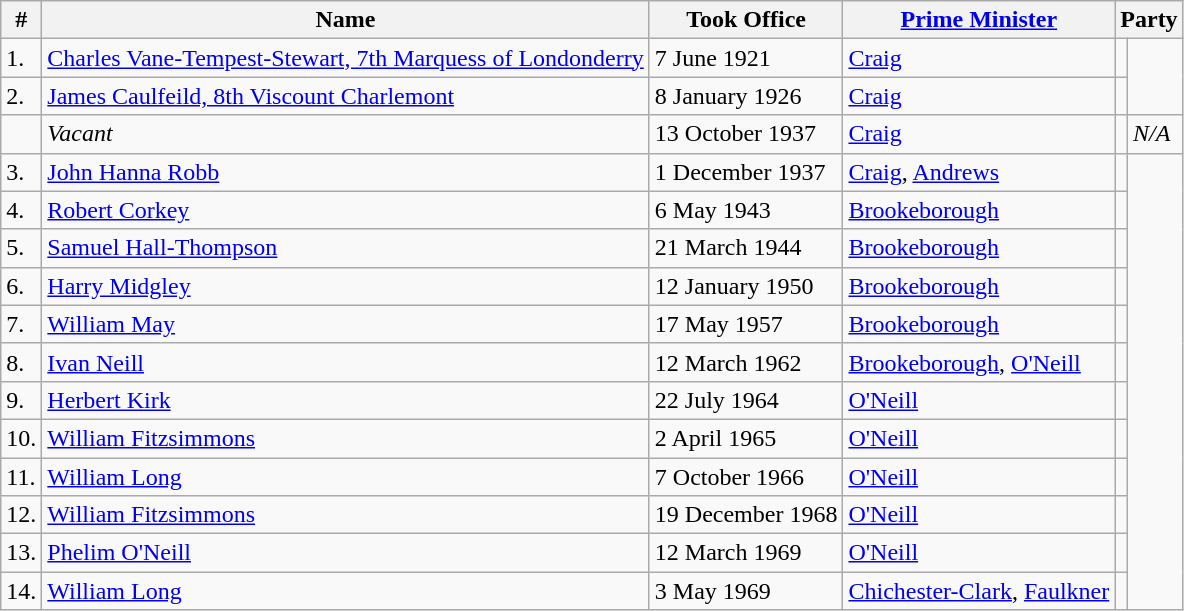<table class="wikitable">
<tr>
<th>#</th>
<th>Name</th>
<th>Took Office</th>
<th><a href='#'>Prime Minister</a></th>
<th colspan=2>Party</th>
</tr>
<tr>
<td>1.</td>
<td><a href='#'>Charles Vane-Tempest-Stewart, 7th Marquess of Londonderry</a></td>
<td>7 June 1921</td>
<td><a href='#'>Craig</a></td>
<td></td>
</tr>
<tr>
<td>2.</td>
<td><a href='#'>James Caulfeild, 8th Viscount Charlemont</a></td>
<td>8 January 1926</td>
<td><a href='#'>Craig</a></td>
<td></td>
</tr>
<tr>
<td></td>
<td><em>Vacant</em></td>
<td>13 October 1937</td>
<td><a href='#'>Craig</a></td>
<td></td>
<td><em>N/A</em></td>
</tr>
<tr>
<td>3.</td>
<td><a href='#'>John Hanna Robb</a></td>
<td>1 December 1937</td>
<td><a href='#'>Craig</a>, <a href='#'>Andrews</a></td>
<td></td>
</tr>
<tr>
<td>4.</td>
<td><a href='#'>Robert Corkey</a></td>
<td>6 May 1943</td>
<td><a href='#'>Brookeborough</a></td>
<td></td>
</tr>
<tr>
<td>5.</td>
<td><a href='#'>Samuel Hall-Thompson</a></td>
<td>21 March 1944</td>
<td><a href='#'>Brookeborough</a></td>
<td></td>
</tr>
<tr>
<td>6.</td>
<td><a href='#'>Harry Midgley</a></td>
<td>12 January 1950</td>
<td><a href='#'>Brookeborough</a></td>
<td></td>
</tr>
<tr>
<td>7.</td>
<td><a href='#'>William May</a></td>
<td>17 May 1957</td>
<td><a href='#'>Brookeborough</a></td>
<td></td>
</tr>
<tr>
<td>8.</td>
<td><a href='#'>Ivan Neill</a></td>
<td>12 March 1962</td>
<td><a href='#'>Brookeborough</a>, <a href='#'>O'Neill</a></td>
<td></td>
</tr>
<tr>
<td>9.</td>
<td><a href='#'>Herbert Kirk</a></td>
<td>22 July 1964</td>
<td><a href='#'>O'Neill</a></td>
<td></td>
</tr>
<tr>
<td>10.</td>
<td><a href='#'>William Fitzsimmons</a></td>
<td>2 April 1965</td>
<td><a href='#'>O'Neill</a></td>
<td></td>
</tr>
<tr>
<td>11.</td>
<td><a href='#'>William Long</a></td>
<td>7 October 1966</td>
<td><a href='#'>O'Neill</a></td>
<td></td>
</tr>
<tr>
<td>12.</td>
<td><a href='#'>William Fitzsimmons</a></td>
<td>19 December 1968</td>
<td><a href='#'>O'Neill</a></td>
<td></td>
</tr>
<tr>
<td>13.</td>
<td><a href='#'>Phelim O'Neill</a></td>
<td>12 March 1969</td>
<td><a href='#'>O'Neill</a></td>
<td></td>
</tr>
<tr>
<td>14.</td>
<td><a href='#'>William Long</a></td>
<td>3 May 1969</td>
<td><a href='#'>Chichester-Clark</a>, <a href='#'>Faulkner</a></td>
<td></td>
</tr>
</table>
